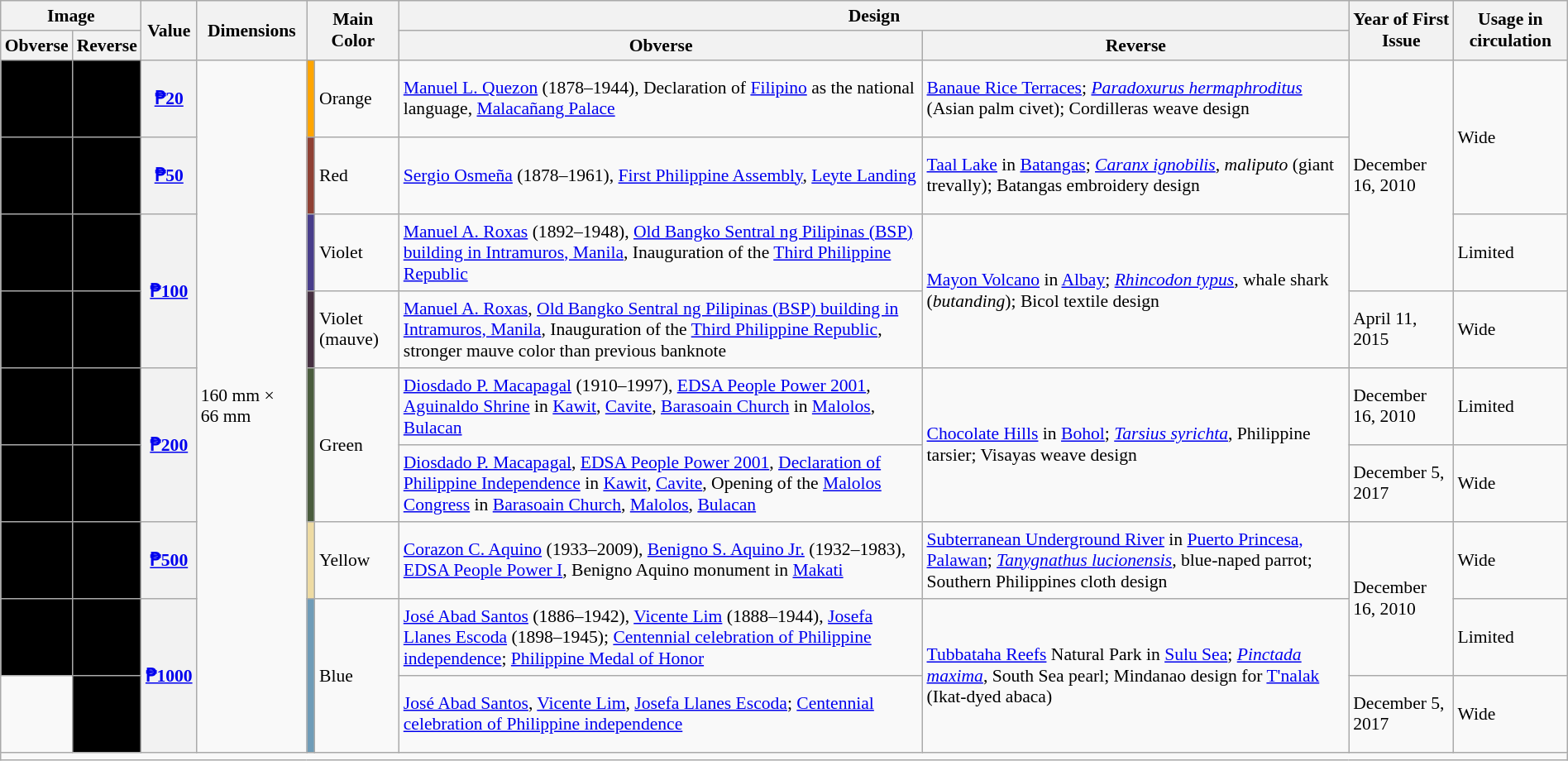<table class="wikitable"  style="margin:auto; font-size:90%;">
<tr>
<th colspan="2">Image</th>
<th rowspan="2">Value</th>
<th rowspan="2">Dimensions</th>
<th rowspan="2" colspan="2">Main Color</th>
<th colspan="2">Design</th>
<th rowspan="2">Year of First Issue</th>
<th rowspan="2">Usage in circulation</th>
</tr>
<tr>
<th>Obverse</th>
<th>Reverse</th>
<th>Obverse</th>
<th>Reverse</th>
</tr>
<tr style="height:62px">
<td style="text-align:center; background:#000;"></td>
<td style="text-align:center; background:#000;"></td>
<th><a href='#'>₱20</a></th>
<td rowspan="9" style="text-align=center;">160 mm × 66 mm</td>
<td style="text-align=center; background:orange;"></td>
<td>Orange</td>
<td><a href='#'>Manuel L. Quezon</a> (1878–1944), Declaration of <a href='#'>Filipino</a> as the national language, <a href='#'>Malacañang Palace</a></td>
<td><a href='#'>Banaue Rice Terraces</a>; <em><a href='#'>Paradoxurus hermaphroditus</a></em> (Asian palm civet); Cordilleras weave design</td>
<td rowspan="3">December 16, 2010</td>
<td rowspan="2">Wide</td>
</tr>
<tr style="height:62px">
<td style="text-align:center; background:#000;"></td>
<td style="text-align:center; background:#000;"></td>
<th><a href='#'>₱50</a></th>
<td style="text-align=center; background:#8F4034;"></td>
<td>Red</td>
<td><a href='#'>Sergio Osmeña</a> (1878–1961), <a href='#'>First Philippine Assembly</a>, <a href='#'>Leyte Landing</a></td>
<td><a href='#'>Taal Lake</a> in <a href='#'>Batangas</a>; <em><a href='#'>Caranx ignobilis</a></em>, <em>maliputo</em> (giant trevally); Batangas embroidery design</td>
</tr>
<tr style="height:62px">
<td style="text-align:center; background:#000;"></td>
<td style="text-align:center; background:#000;"></td>
<th rowspan="2"><a href='#'>₱100</a></th>
<td style="text-align=center; background: DarkSlateBlue;"></td>
<td>Violet</td>
<td><a href='#'>Manuel A. Roxas</a> (1892–1948), <a href='#'>Old Bangko Sentral ng Pilipinas (BSP) building in Intramuros, Manila</a>, Inauguration of the <a href='#'>Third Philippine Republic</a></td>
<td rowspan="2"><a href='#'>Mayon Volcano</a> in <a href='#'>Albay</a>; <em><a href='#'>Rhincodon typus</a></em>, whale shark (<em>butanding</em>); Bicol textile design</td>
<td>Limited</td>
</tr>
<tr style="height:62px">
<td style="text-align:center; background:#000;"></td>
<td style="text-align:center; background:#000;"></td>
<td style="text-align=center; background:#463041;"></td>
<td>Violet (mauve)</td>
<td><a href='#'>Manuel A. Roxas</a>, <a href='#'>Old Bangko Sentral ng Pilipinas (BSP) building in Intramuros, Manila</a>, Inauguration of the <a href='#'>Third Philippine Republic</a>, stronger mauve color than previous banknote</td>
<td>April 11, 2015</td>
<td>Wide</td>
</tr>
<tr style="height:62px">
<td style="text-align:center; background:#000;"></td>
<td style="text-align:center; background:#000;"></td>
<th rowspan="2"><a href='#'>₱200</a></th>
<td rowspan="2" style="text-align=center; background:#4A5C3D;"></td>
<td rowspan="2">Green</td>
<td><a href='#'>Diosdado P. Macapagal</a> (1910–1997), <a href='#'>EDSA People Power 2001</a>, <a href='#'>Aguinaldo Shrine</a> in <a href='#'>Kawit</a>, <a href='#'>Cavite</a>, <a href='#'>Barasoain Church</a> in <a href='#'>Malolos</a>, <a href='#'>Bulacan</a></td>
<td rowspan="2"><a href='#'>Chocolate Hills</a> in <a href='#'>Bohol</a>; <em><a href='#'>Tarsius syrichta</a></em>, Philippine tarsier; Visayas weave design</td>
<td>December 16, 2010</td>
<td>Limited</td>
</tr>
<tr style="height:62px">
<td style="text-align:center; background:#000;"></td>
<td style="text-align:center; background:#000;"></td>
<td><a href='#'>Diosdado P. Macapagal</a>, <a href='#'>EDSA People Power 2001</a>, <a href='#'>Declaration of Philippine Independence</a> in <a href='#'>Kawit</a>, <a href='#'>Cavite</a>, Opening of the <a href='#'>Malolos Congress</a> in <a href='#'>Barasoain Church</a>, <a href='#'>Malolos</a>, <a href='#'>Bulacan</a></td>
<td>December 5, 2017</td>
<td>Wide</td>
</tr>
<tr style="height:62px">
<td style="text-align:center; background:#000;"></td>
<td style="text-align:center; background:#000;"></td>
<th><a href='#'>₱500</a></th>
<td style="text-align=center; background:#eedba3;"></td>
<td>Yellow</td>
<td><a href='#'>Corazon C. Aquino</a> (1933–2009), <a href='#'>Benigno S. Aquino Jr.</a> (1932–1983), <a href='#'>EDSA People Power I</a>, Benigno Aquino monument in <a href='#'>Makati</a></td>
<td><a href='#'>Subterranean Underground River</a> in <a href='#'>Puerto Princesa, Palawan</a>; <em><a href='#'>Tanygnathus lucionensis</a></em>, blue-naped parrot; Southern Philippines cloth design</td>
<td rowspan="2">December 16, 2010</td>
<td>Wide</td>
</tr>
<tr style="height:62px">
<td style="text-align:center; background:#000;"></td>
<td style="text-align:center; background:#000;"></td>
<th rowspan="2"><a href='#'>₱1000</a></th>
<td rowspan="2" style="text-align=center; background:#6F9CB8;"></td>
<td rowspan="2">Blue</td>
<td><a href='#'>José Abad Santos</a> (1886–1942), <a href='#'>Vicente Lim</a> (1888–1944), <a href='#'>Josefa Llanes Escoda</a> (1898–1945); <a href='#'>Centennial celebration of Philippine independence</a>; <a href='#'>Philippine Medal of Honor</a></td>
<td rowspan="2"><a href='#'>Tubbataha Reefs</a> Natural Park in <a href='#'>Sulu Sea</a>; <em><a href='#'>Pinctada maxima</a></em>, South Sea pearl; Mindanao design for <a href='#'>T'nalak</a> (Ikat-dyed abaca)</td>
<td>Limited</td>
</tr>
<tr style="height:62px">
<td style="text-align=center;"></td>
<td style="text-align:center; background:#000;"></td>
<td><a href='#'>José Abad Santos</a>, <a href='#'>Vicente Lim</a>, <a href='#'>Josefa Llanes Escoda</a>; <a href='#'>Centennial celebration of Philippine independence</a></td>
<td>December 5, 2017</td>
<td>Wide</td>
</tr>
<tr>
<td colspan="10"></td>
</tr>
</table>
